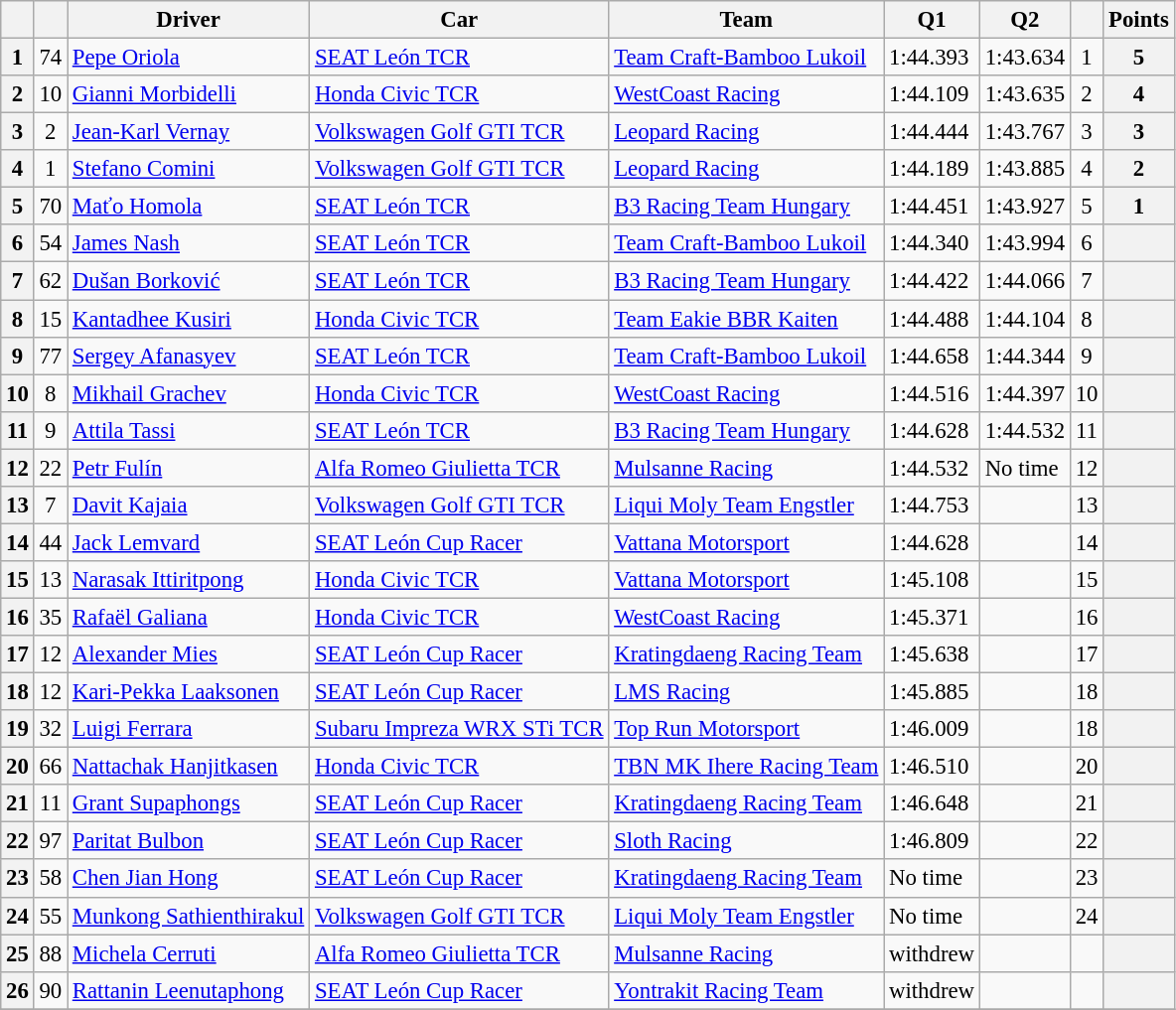<table class="wikitable sortable" style="font-size:95%">
<tr>
<th></th>
<th></th>
<th>Driver</th>
<th>Car</th>
<th>Team</th>
<th>Q1</th>
<th>Q2</th>
<th></th>
<th>Points</th>
</tr>
<tr>
<th>1</th>
<td align=center>74</td>
<td> <a href='#'>Pepe Oriola</a></td>
<td><a href='#'>SEAT León TCR</a></td>
<td> <a href='#'>Team Craft-Bamboo Lukoil</a></td>
<td>1:44.393</td>
<td>1:43.634</td>
<td align=center>1</td>
<th>5</th>
</tr>
<tr>
<th>2</th>
<td align=center>10</td>
<td> <a href='#'>Gianni Morbidelli</a></td>
<td><a href='#'>Honda Civic TCR</a></td>
<td> <a href='#'>WestCoast Racing</a></td>
<td>1:44.109</td>
<td>1:43.635</td>
<td align=center>2</td>
<th>4</th>
</tr>
<tr>
<th>3</th>
<td align=center>2</td>
<td> <a href='#'>Jean-Karl Vernay</a></td>
<td><a href='#'>Volkswagen Golf GTI TCR</a></td>
<td> <a href='#'>Leopard Racing</a></td>
<td>1:44.444</td>
<td>1:43.767</td>
<td align=center>3</td>
<th>3</th>
</tr>
<tr>
<th>4</th>
<td align=center>1</td>
<td> <a href='#'>Stefano Comini</a></td>
<td><a href='#'>Volkswagen Golf GTI TCR</a></td>
<td> <a href='#'>Leopard Racing</a></td>
<td>1:44.189</td>
<td>1:43.885</td>
<td align=center>4</td>
<th>2</th>
</tr>
<tr>
<th>5</th>
<td align=center>70</td>
<td> <a href='#'>Maťo Homola</a></td>
<td><a href='#'>SEAT León TCR</a></td>
<td> <a href='#'>B3 Racing Team Hungary</a></td>
<td>1:44.451</td>
<td>1:43.927</td>
<td align=center>5</td>
<th>1</th>
</tr>
<tr>
<th>6</th>
<td align=center>54</td>
<td> <a href='#'>James Nash</a></td>
<td><a href='#'>SEAT León TCR</a></td>
<td> <a href='#'>Team Craft-Bamboo Lukoil</a></td>
<td>1:44.340</td>
<td>1:43.994</td>
<td align=center>6</td>
<th></th>
</tr>
<tr>
<th>7</th>
<td align=center>62</td>
<td> <a href='#'>Dušan Borković</a></td>
<td><a href='#'>SEAT León TCR</a></td>
<td> <a href='#'>B3 Racing Team Hungary</a></td>
<td>1:44.422</td>
<td>1:44.066</td>
<td align=center>7</td>
<th></th>
</tr>
<tr>
<th>8</th>
<td align=center>15</td>
<td> <a href='#'>Kantadhee Kusiri</a></td>
<td><a href='#'>Honda Civic TCR</a></td>
<td> <a href='#'>Team Eakie BBR Kaiten</a></td>
<td>1:44.488</td>
<td>1:44.104</td>
<td align=center>8</td>
<th></th>
</tr>
<tr>
<th>9</th>
<td align=center>77</td>
<td> <a href='#'>Sergey Afanasyev</a></td>
<td><a href='#'>SEAT León TCR</a></td>
<td> <a href='#'>Team Craft-Bamboo Lukoil</a></td>
<td>1:44.658</td>
<td>1:44.344</td>
<td align=center>9</td>
<th></th>
</tr>
<tr>
<th>10</th>
<td align=center>8</td>
<td> <a href='#'>Mikhail Grachev</a></td>
<td><a href='#'>Honda Civic TCR</a></td>
<td> <a href='#'>WestCoast Racing</a></td>
<td>1:44.516</td>
<td>1:44.397</td>
<td align=center>10</td>
<th></th>
</tr>
<tr>
<th>11</th>
<td align=center>9</td>
<td> <a href='#'>Attila Tassi</a></td>
<td><a href='#'>SEAT León TCR</a></td>
<td> <a href='#'>B3 Racing Team Hungary</a></td>
<td>1:44.628</td>
<td>1:44.532</td>
<td align=center>11</td>
<th></th>
</tr>
<tr>
<th>12</th>
<td align=center>22</td>
<td> <a href='#'>Petr Fulín</a></td>
<td><a href='#'>Alfa Romeo Giulietta TCR</a></td>
<td> <a href='#'>Mulsanne Racing</a></td>
<td>1:44.532</td>
<td>No time</td>
<td align=center>12</td>
<th></th>
</tr>
<tr>
<th>13</th>
<td align=center>7</td>
<td> <a href='#'>Davit Kajaia</a></td>
<td><a href='#'>Volkswagen Golf GTI TCR</a></td>
<td> <a href='#'>Liqui Moly Team Engstler</a></td>
<td>1:44.753</td>
<td></td>
<td align=center>13</td>
<th></th>
</tr>
<tr>
<th>14</th>
<td align=center>44</td>
<td> <a href='#'>Jack Lemvard</a></td>
<td><a href='#'>SEAT León Cup Racer</a></td>
<td> <a href='#'>Vattana Motorsport</a></td>
<td>1:44.628</td>
<td></td>
<td align=center>14</td>
<th></th>
</tr>
<tr>
<th>15</th>
<td align=center>13</td>
<td> <a href='#'>Narasak Ittiritpong</a></td>
<td><a href='#'>Honda Civic TCR</a></td>
<td> <a href='#'>Vattana Motorsport</a></td>
<td>1:45.108</td>
<td></td>
<td align=center>15</td>
<th></th>
</tr>
<tr>
<th>16</th>
<td align=center>35</td>
<td> <a href='#'>Rafaël Galiana</a></td>
<td><a href='#'>Honda Civic TCR</a></td>
<td> <a href='#'>WestCoast Racing</a></td>
<td>1:45.371</td>
<td></td>
<td align=center>16</td>
<th></th>
</tr>
<tr>
<th>17</th>
<td align=center>12</td>
<td> <a href='#'>Alexander Mies</a></td>
<td><a href='#'>SEAT León Cup Racer</a></td>
<td> <a href='#'>Kratingdaeng Racing Team</a></td>
<td>1:45.638</td>
<td></td>
<td align=center>17</td>
<th></th>
</tr>
<tr>
<th>18</th>
<td align=center>12</td>
<td> <a href='#'>Kari-Pekka Laaksonen</a></td>
<td><a href='#'>SEAT León Cup Racer</a></td>
<td> <a href='#'>LMS Racing</a></td>
<td>1:45.885</td>
<td></td>
<td align=center>18</td>
<th></th>
</tr>
<tr>
<th>19</th>
<td align=center>32</td>
<td> <a href='#'>Luigi Ferrara</a></td>
<td><a href='#'>Subaru Impreza WRX STi TCR</a></td>
<td> <a href='#'>Top Run Motorsport</a></td>
<td>1:46.009</td>
<td></td>
<td align=center>18</td>
<th></th>
</tr>
<tr>
<th>20</th>
<td align=center>66</td>
<td> <a href='#'>Nattachak Hanjitkasen</a></td>
<td><a href='#'>Honda Civic TCR</a></td>
<td> <a href='#'>TBN MK Ihere Racing Team</a></td>
<td>1:46.510</td>
<td></td>
<td align=center>20</td>
<th></th>
</tr>
<tr>
<th>21</th>
<td align=center>11</td>
<td> <a href='#'>Grant Supaphongs</a></td>
<td><a href='#'>SEAT León Cup Racer</a></td>
<td> <a href='#'>Kratingdaeng Racing Team</a></td>
<td>1:46.648</td>
<td></td>
<td align=center>21</td>
<th></th>
</tr>
<tr>
<th>22</th>
<td align=center>97</td>
<td> <a href='#'>Paritat Bulbon</a></td>
<td><a href='#'>SEAT León Cup Racer</a></td>
<td> <a href='#'>Sloth Racing</a></td>
<td>1:46.809</td>
<td></td>
<td align=center>22</td>
<th></th>
</tr>
<tr>
<th>23</th>
<td align=center>58</td>
<td> <a href='#'>Chen Jian Hong</a></td>
<td><a href='#'>SEAT León Cup Racer</a></td>
<td> <a href='#'>Kratingdaeng Racing Team</a></td>
<td>No time</td>
<td></td>
<td align=center>23</td>
<th></th>
</tr>
<tr>
<th>24</th>
<td align=center>55</td>
<td> <a href='#'>Munkong Sathienthirakul</a></td>
<td><a href='#'>Volkswagen Golf GTI TCR</a></td>
<td> <a href='#'>Liqui Moly Team Engstler</a></td>
<td>No time</td>
<td></td>
<td align=center>24</td>
<th></th>
</tr>
<tr>
<th>25</th>
<td align=center>88</td>
<td> <a href='#'>Michela Cerruti</a></td>
<td><a href='#'>Alfa Romeo Giulietta TCR</a></td>
<td> <a href='#'>Mulsanne Racing</a></td>
<td>withdrew</td>
<td></td>
<td align=center></td>
<th></th>
</tr>
<tr>
<th>26</th>
<td align=center>90</td>
<td> <a href='#'>Rattanin Leenutaphong</a></td>
<td><a href='#'>SEAT León Cup Racer</a></td>
<td> <a href='#'>Yontrakit Racing Team</a></td>
<td>withdrew</td>
<td></td>
<td align=center></td>
<th></th>
</tr>
<tr>
</tr>
</table>
